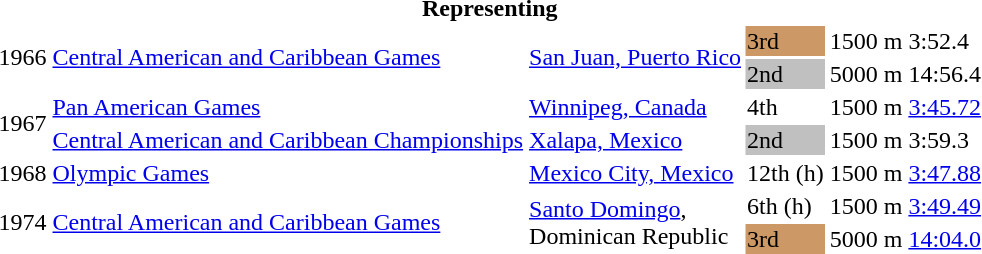<table>
<tr>
<th colspan="6">Representing </th>
</tr>
<tr>
<td rowspan=2>1966</td>
<td rowspan=2><a href='#'>Central American and Caribbean Games</a></td>
<td rowspan=2><a href='#'>San Juan, Puerto Rico</a></td>
<td bgcolor=cc9966>3rd</td>
<td>1500 m</td>
<td>3:52.4</td>
</tr>
<tr>
<td bgcolor=silver>2nd</td>
<td>5000 m</td>
<td>14:56.4</td>
</tr>
<tr>
<td rowspan=2>1967</td>
<td><a href='#'>Pan American Games</a></td>
<td><a href='#'>Winnipeg, Canada</a></td>
<td>4th</td>
<td>1500 m</td>
<td><a href='#'>3:45.72</a></td>
</tr>
<tr>
<td><a href='#'>Central American and Caribbean Championships</a></td>
<td><a href='#'>Xalapa, Mexico</a></td>
<td bgcolor=silver>2nd</td>
<td>1500 m</td>
<td>3:59.3</td>
</tr>
<tr>
<td>1968</td>
<td><a href='#'>Olympic Games</a></td>
<td><a href='#'>Mexico City, Mexico</a></td>
<td>12th (h)</td>
<td>1500 m</td>
<td><a href='#'>3:47.88</a></td>
</tr>
<tr>
<td rowspan=2>1974</td>
<td rowspan=2><a href='#'>Central American and Caribbean Games</a></td>
<td rowspan=2><a href='#'>Santo Domingo</a>,<br>Dominican Republic</td>
<td>6th (h)</td>
<td>1500 m</td>
<td><a href='#'>3:49.49</a></td>
</tr>
<tr>
<td bgcolor=cc9966>3rd</td>
<td>5000 m</td>
<td><a href='#'>14:04.0</a></td>
</tr>
</table>
